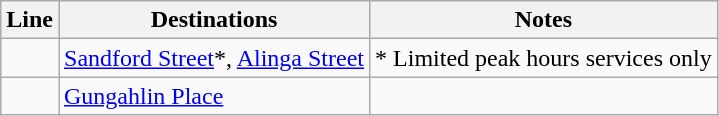<table class="wikitable" style="float: none; margin: 0.5em; ">
<tr>
<th>Line</th>
<th>Destinations</th>
<th>Notes</th>
</tr>
<tr>
<td></td>
<td><a href='#'>Sandford Street</a>*, <a href='#'>Alinga Street</a></td>
<td>* Limited peak hours services only</td>
</tr>
<tr>
<td></td>
<td><a href='#'>Gungahlin Place</a></td>
<td></td>
</tr>
</table>
